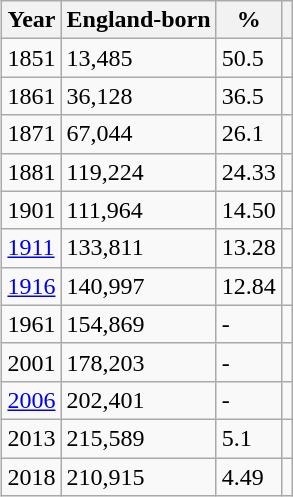<table class="sort wikitable" font-size:90%;" style="float:right">
<tr>
<th>Year</th>
<th>England-born</th>
<th>%</th>
<th></th>
</tr>
<tr>
<td>1851</td>
<td>13,485</td>
<td>50.5</td>
<td></td>
</tr>
<tr>
<td>1861</td>
<td>36,128</td>
<td>36.5</td>
<td></td>
</tr>
<tr>
<td>1871</td>
<td>67,044</td>
<td>26.1</td>
<td></td>
</tr>
<tr>
<td>1881</td>
<td>119,224</td>
<td>24.33</td>
<td></td>
</tr>
<tr>
<td>1901</td>
<td>111,964</td>
<td>14.50</td>
<td></td>
</tr>
<tr>
<td><a href='#'>1911</a></td>
<td>133,811</td>
<td>13.28</td>
<td></td>
</tr>
<tr>
<td><a href='#'>1916</a></td>
<td>140,997</td>
<td>12.84</td>
<td></td>
</tr>
<tr>
<td>1961</td>
<td>154,869</td>
<td>-</td>
<td></td>
</tr>
<tr>
<td>2001</td>
<td>178,203</td>
<td>-</td>
<td></td>
</tr>
<tr>
<td><a href='#'>2006</a></td>
<td>202,401</td>
<td>-</td>
<td></td>
</tr>
<tr>
<td>2013</td>
<td>215,589</td>
<td>5.1</td>
<td></td>
</tr>
<tr>
<td>2018</td>
<td>210,915</td>
<td>4.49</td>
<td></td>
</tr>
</table>
